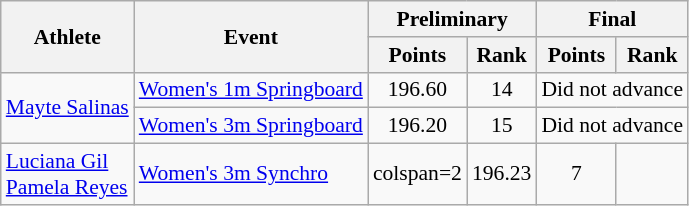<table class=wikitable style="font-size:90%">
<tr>
<th rowspan="2">Athlete</th>
<th rowspan="2">Event</th>
<th colspan="2">Preliminary</th>
<th colspan="2">Final</th>
</tr>
<tr>
<th>Points</th>
<th>Rank</th>
<th>Points</th>
<th>Rank</th>
</tr>
<tr align=center>
<td align=left rowspan=2><a href='#'>Mayte Salinas</a></td>
<td align=left><a href='#'>Women's 1m Springboard</a></td>
<td>196.60</td>
<td>14</td>
<td colspan=2>Did not advance</td>
</tr>
<tr align=center>
<td align=left><a href='#'>Women's 3m Springboard</a></td>
<td>196.20</td>
<td>15</td>
<td colspan=2>Did not advance</td>
</tr>
<tr align=center>
<td align=left><a href='#'>Luciana Gil</a><br><a href='#'>Pamela Reyes</a></td>
<td align=left><a href='#'>Women's 3m Synchro</a></td>
<td>colspan=2 </td>
<td>196.23</td>
<td>7</td>
</tr>
</table>
